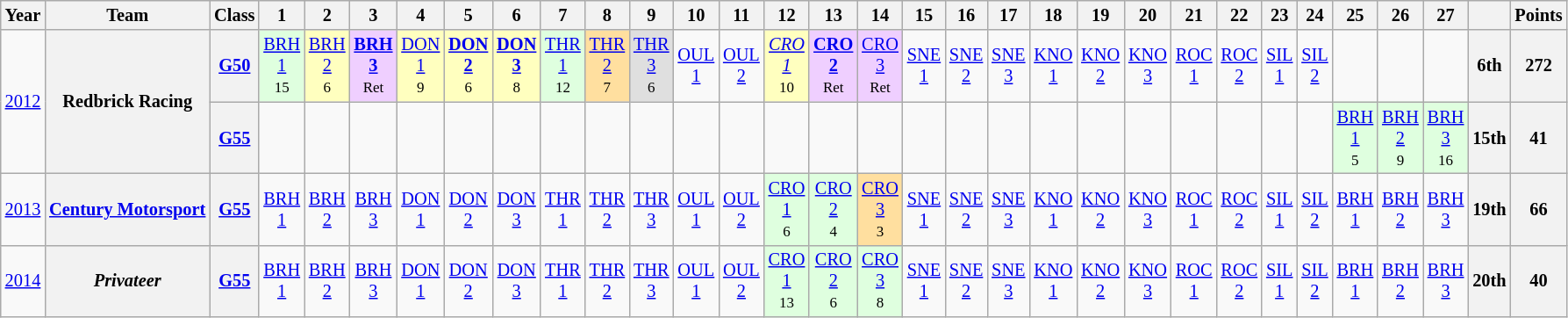<table class="wikitable" style="text-align:center; font-size:85%">
<tr>
<th>Year</th>
<th>Team</th>
<th>Class</th>
<th>1</th>
<th>2</th>
<th>3</th>
<th>4</th>
<th>5</th>
<th>6</th>
<th>7</th>
<th>8</th>
<th>9</th>
<th>10</th>
<th>11</th>
<th>12</th>
<th>13</th>
<th>14</th>
<th>15</th>
<th>16</th>
<th>17</th>
<th>18</th>
<th>19</th>
<th>20</th>
<th>21</th>
<th>22</th>
<th>23</th>
<th>24</th>
<th>25</th>
<th>26</th>
<th>27</th>
<th></th>
<th>Points</th>
</tr>
<tr>
<td rowspan=2><a href='#'>2012</a></td>
<th rowspan=2 nowrap>Redbrick Racing</th>
<th nowrap><a href='#'>G50</a></th>
<td style="background:#DFFFDF;"><a href='#'>BRH<br>1</a><br><small>15</small></td>
<td style="background:#FFFFBF;"><a href='#'>BRH<br>2</a><br><small>6</small></td>
<td style="background:#EFCFFF;"><strong><a href='#'>BRH<br>3</a></strong><br><small>Ret</small></td>
<td style="background:#FFFFBF;"><a href='#'>DON<br>1</a><br><small>9</small></td>
<td style="background:#FFFFBF;"><strong><a href='#'>DON<br>2</a></strong><br><small>6</small></td>
<td style="background:#FFFFBF;"><strong><a href='#'>DON<br>3</a></strong><br><small>8</small></td>
<td style="background:#DFFFDF;"><a href='#'>THR<br>1</a><br><small>12</small></td>
<td style="background:#FFDF9F;"><a href='#'>THR<br>2</a><br><small>7</small></td>
<td style="background:#DFDFDF;"><a href='#'>THR<br>3</a><br><small>6</small></td>
<td style="background:;"><a href='#'>OUL<br>1</a><br><small></small></td>
<td style="background:;"><a href='#'>OUL<br>2</a><br><small></small></td>
<td style="background:#FFFFBF;"><em><a href='#'>CRO<br>1</a></em><br><small>10</small></td>
<td style="background:#EFCFFF;"><strong><a href='#'>CRO<br>2</a></strong><br><small>Ret</small></td>
<td style="background:#EFCFFF;"><a href='#'>CRO<br>3</a><br><small>Ret</small></td>
<td style="background:;"><a href='#'>SNE<br>1</a><br><small></small></td>
<td style="background:;"><a href='#'>SNE<br>2</a><br><small></small></td>
<td style="background:;"><a href='#'>SNE<br>3</a><br><small></small></td>
<td style="background:;"><a href='#'>KNO<br>1</a><br><small></small></td>
<td style="background:;"><a href='#'>KNO<br>2</a><br><small></small></td>
<td style="background:;"><a href='#'>KNO<br>3</a><br><small></small></td>
<td style="background:;"><a href='#'>ROC<br>1</a><br><small></small></td>
<td style="background:;"><a href='#'>ROC<br>2</a><br><small></small></td>
<td style="background:;"><a href='#'>SIL<br>1</a><br><small></small></td>
<td style="background:;"><a href='#'>SIL<br>2</a><br><small></small></td>
<td></td>
<td></td>
<td></td>
<th>6th</th>
<th>272</th>
</tr>
<tr>
<th nowrap><a href='#'>G55</a></th>
<td></td>
<td></td>
<td></td>
<td></td>
<td></td>
<td></td>
<td></td>
<td></td>
<td></td>
<td></td>
<td></td>
<td></td>
<td></td>
<td></td>
<td></td>
<td></td>
<td></td>
<td></td>
<td></td>
<td></td>
<td></td>
<td></td>
<td></td>
<td></td>
<td style="background:#DFFFDF;"><a href='#'>BRH<br>1</a><br><small>5</small></td>
<td style="background:#DFFFDF;"><a href='#'>BRH<br>2</a><br><small>9</small></td>
<td style="background:#DFFFDF;"><a href='#'>BRH<br>3</a><br><small>16</small></td>
<th>15th</th>
<th>41</th>
</tr>
<tr>
<td><a href='#'>2013</a></td>
<th nowrap><a href='#'>Century Motorsport</a></th>
<th nowrap><a href='#'>G55</a></th>
<td style="background:;"><a href='#'>BRH<br>1</a><br><small></small></td>
<td style="background:;"><a href='#'>BRH<br>2</a><br><small></small></td>
<td style="background:;"><a href='#'>BRH<br>3</a><br><small></small></td>
<td style="background:;"><a href='#'>DON<br>1</a><br><small></small></td>
<td style="background:;"><a href='#'>DON<br>2</a><br><small></small></td>
<td style="background:;"><a href='#'>DON<br>3</a><br><small></small></td>
<td style="background:;"><a href='#'>THR<br>1</a><br><small></small></td>
<td style="background:;"><a href='#'>THR<br>2</a><br><small></small></td>
<td style="background:;"><a href='#'>THR<br>3</a><br><small></small></td>
<td style="background:;"><a href='#'>OUL<br>1</a><br><small></small></td>
<td style="background:;"><a href='#'>OUL<br>2</a><br><small></small></td>
<td style="background:#DFFFDF;"><a href='#'>CRO<br>1</a><br><small>6</small></td>
<td style="background:#DFFFDF;"><a href='#'>CRO<br>2</a><br><small>4</small></td>
<td style="background:#FFDF9F;"><a href='#'>CRO<br>3</a><br><small>3</small></td>
<td style="background:;"><a href='#'>SNE<br>1</a><br><small></small></td>
<td style="background:;"><a href='#'>SNE<br>2</a><br><small></small></td>
<td style="background:;"><a href='#'>SNE<br>3</a><br><small></small></td>
<td style="background:;"><a href='#'>KNO<br>1</a><br><small></small></td>
<td style="background:;"><a href='#'>KNO<br>2</a><br><small></small></td>
<td style="background:;"><a href='#'>KNO<br>3</a><br><small></small></td>
<td style="background:;"><a href='#'>ROC<br>1</a><br><small></small></td>
<td style="background:;"><a href='#'>ROC<br>2</a><br><small></small></td>
<td style="background:;"><a href='#'>SIL<br>1</a><br><small></small></td>
<td style="background:;"><a href='#'>SIL<br>2</a><br><small></small></td>
<td style="background:;"><a href='#'>BRH<br>1</a><br><small></small></td>
<td style="background:;"><a href='#'>BRH<br>2</a><br><small></small></td>
<td style="background:;"><a href='#'>BRH<br>3</a><br><small></small></td>
<th>19th</th>
<th>66</th>
</tr>
<tr>
<td><a href='#'>2014</a></td>
<th><em>Privateer</em></th>
<th nowrap><a href='#'>G55</a></th>
<td style="background:;"><a href='#'>BRH<br>1</a><br><small></small></td>
<td style="background:;"><a href='#'>BRH<br>2</a><br><small></small></td>
<td style="background:;"><a href='#'>BRH<br>3</a><br><small></small></td>
<td style="background:;"><a href='#'>DON<br>1</a><br><small></small></td>
<td style="background:;"><a href='#'>DON<br>2</a><br><small></small></td>
<td style="background:;"><a href='#'>DON<br>3</a><br><small></small></td>
<td style="background:;"><a href='#'>THR<br>1</a><br><small></small></td>
<td style="background:;"><a href='#'>THR<br>2</a><br><small></small></td>
<td style="background:;"><a href='#'>THR<br>3</a><br><small></small></td>
<td style="background:;"><a href='#'>OUL<br>1</a><br><small></small></td>
<td style="background:;"><a href='#'>OUL<br>2</a><br><small></small></td>
<td style="background:#DFFFDF;"><a href='#'>CRO<br>1</a><br><small>13</small></td>
<td style="background:#DFFFDF;"><a href='#'>CRO<br>2</a><br><small>6</small></td>
<td style="background:#DFFFDF;"><a href='#'>CRO<br>3</a><br><small>8</small></td>
<td style="background:;"><a href='#'>SNE<br>1</a><br><small></small></td>
<td style="background:;"><a href='#'>SNE<br>2</a><br><small></small></td>
<td style="background:;"><a href='#'>SNE<br>3</a><br><small></small></td>
<td style="background:;"><a href='#'>KNO<br>1</a><br><small></small></td>
<td style="background:;"><a href='#'>KNO<br>2</a><br><small></small></td>
<td style="background:;"><a href='#'>KNO<br>3</a><br><small></small></td>
<td style="background:;"><a href='#'>ROC<br>1</a><br><small></small></td>
<td style="background:;"><a href='#'>ROC<br>2</a><br><small></small></td>
<td style="background:;"><a href='#'>SIL<br>1</a><br><small></small></td>
<td style="background:;"><a href='#'>SIL<br>2</a><br><small></small></td>
<td style="background:;"><a href='#'>BRH<br>1</a><br><small></small></td>
<td style="background:;"><a href='#'>BRH<br>2</a><br><small></small></td>
<td style="background:;"><a href='#'>BRH<br>3</a><br><small></small></td>
<th>20th</th>
<th>40</th>
</tr>
</table>
